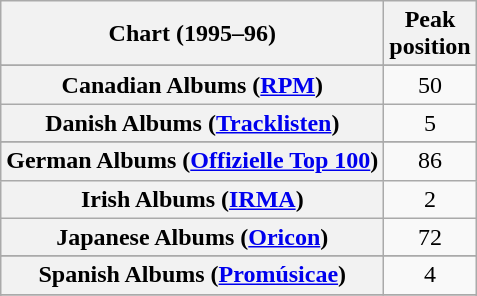<table class="wikitable sortable plainrowheaders" style="text-align:center">
<tr>
<th scope="col">Chart (1995–96)</th>
<th scope="col">Peak<br>position</th>
</tr>
<tr>
</tr>
<tr>
</tr>
<tr>
</tr>
<tr>
</tr>
<tr>
<th scope="row">Canadian Albums (<a href='#'>RPM</a>)</th>
<td>50</td>
</tr>
<tr>
<th scope="row">Danish Albums (<a href='#'>Tracklisten</a>)</th>
<td>5</td>
</tr>
<tr>
</tr>
<tr>
</tr>
<tr>
<th scope="row">German Albums (<a href='#'>Offizielle Top 100</a>)</th>
<td>86</td>
</tr>
<tr>
<th scope="row">Irish Albums (<a href='#'>IRMA</a>)</th>
<td>2</td>
</tr>
<tr>
<th scope="row">Japanese Albums (<a href='#'>Oricon</a>)</th>
<td>72</td>
</tr>
<tr>
</tr>
<tr>
</tr>
<tr>
<th scope="row">Spanish Albums (<a href='#'>Promúsicae</a>)</th>
<td>4</td>
</tr>
<tr>
</tr>
<tr>
</tr>
<tr>
</tr>
<tr>
</tr>
</table>
